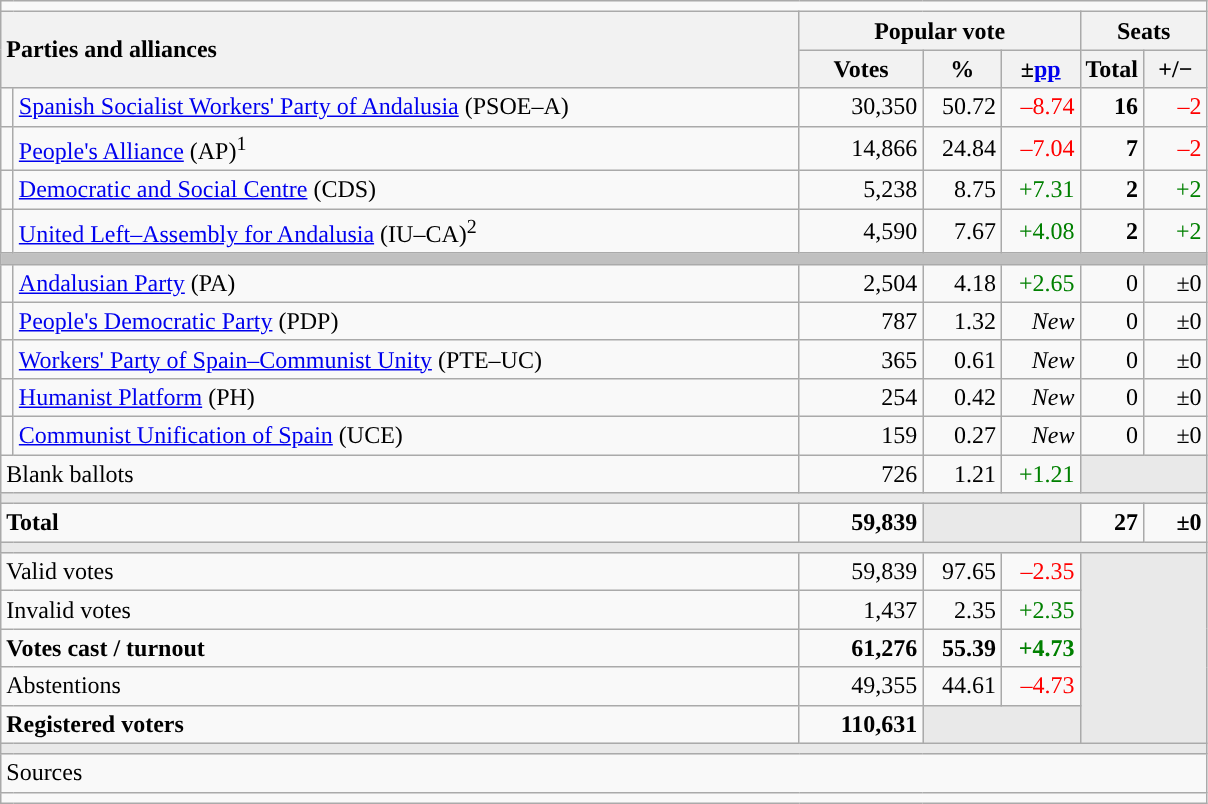<table class="wikitable" style="text-align:right;">
<tr>
<td colspan="7"></td>
</tr>
<tr>
<th style="text-align:left;" rowspan="2" colspan="2" width="525">Parties and alliances</th>
<th colspan="3">Popular vote</th>
<th colspan="2">Seats</th>
</tr>
<tr>
<th width="75">Votes</th>
<th width="45">%</th>
<th width="45">±<a href='#'>pp</a></th>
<th width="35">Total</th>
<th width="35">+/−</th>
</tr>
<tr>
<td width="1" style="color:inherit;background:"></td>
<td align="left"><a href='#'>Spanish Socialist Workers' Party of Andalusia</a> (PSOE–A)</td>
<td>30,350</td>
<td>50.72</td>
<td style="color:red;">–8.74</td>
<td><strong>16</strong></td>
<td style="color:red;">–2</td>
</tr>
<tr>
<td style="color:inherit;background:"></td>
<td align="left"><a href='#'>People's Alliance</a> (AP)<sup>1</sup></td>
<td>14,866</td>
<td>24.84</td>
<td style="color:red;">–7.04</td>
<td><strong>7</strong></td>
<td style="color:red;">–2</td>
</tr>
<tr>
<td style="color:inherit;background:"></td>
<td align="left"><a href='#'>Democratic and Social Centre</a> (CDS)</td>
<td>5,238</td>
<td>8.75</td>
<td style="color:green;">+7.31</td>
<td><strong>2</strong></td>
<td style="color:green;">+2</td>
</tr>
<tr>
<td style="color:inherit;background:"></td>
<td align="left"><a href='#'>United Left–Assembly for Andalusia</a> (IU–CA)<sup>2</sup></td>
<td>4,590</td>
<td>7.67</td>
<td style="color:green;">+4.08</td>
<td><strong>2</strong></td>
<td style="color:green;">+2</td>
</tr>
<tr>
<td colspan="7" bgcolor="#C0C0C0"></td>
</tr>
<tr>
<td style="color:inherit;background:"></td>
<td align="left"><a href='#'>Andalusian Party</a> (PA)</td>
<td>2,504</td>
<td>4.18</td>
<td style="color:green;">+2.65</td>
<td>0</td>
<td>±0</td>
</tr>
<tr>
<td style="color:inherit;background:"></td>
<td align="left"><a href='#'>People's Democratic Party</a> (PDP)</td>
<td>787</td>
<td>1.32</td>
<td><em>New</em></td>
<td>0</td>
<td>±0</td>
</tr>
<tr>
<td style="color:inherit;background:"></td>
<td align="left"><a href='#'>Workers' Party of Spain–Communist Unity</a> (PTE–UC)</td>
<td>365</td>
<td>0.61</td>
<td><em>New</em></td>
<td>0</td>
<td>±0</td>
</tr>
<tr>
<td style="color:inherit;background:"></td>
<td align="left"><a href='#'>Humanist Platform</a> (PH)</td>
<td>254</td>
<td>0.42</td>
<td><em>New</em></td>
<td>0</td>
<td>±0</td>
</tr>
<tr>
<td style="color:inherit;background:"></td>
<td align="left"><a href='#'>Communist Unification of Spain</a> (UCE)</td>
<td>159</td>
<td>0.27</td>
<td><em>New</em></td>
<td>0</td>
<td>±0</td>
</tr>
<tr>
<td align="left" colspan="2">Blank ballots</td>
<td>726</td>
<td>1.21</td>
<td style="color:green;">+1.21</td>
<td bgcolor="#E9E9E9" colspan="2"></td>
</tr>
<tr>
<td colspan="7" bgcolor="#E9E9E9"></td>
</tr>
<tr style="font-weight:bold;">
<td align="left" colspan="2">Total</td>
<td>59,839</td>
<td bgcolor="#E9E9E9" colspan="2"></td>
<td>27</td>
<td>±0</td>
</tr>
<tr>
<td colspan="7" bgcolor="#E9E9E9"></td>
</tr>
<tr>
<td align="left" colspan="2">Valid votes</td>
<td>59,839</td>
<td>97.65</td>
<td style="color:red;">–2.35</td>
<td bgcolor="#E9E9E9" colspan="2" rowspan="5"></td>
</tr>
<tr>
<td align="left" colspan="2">Invalid votes</td>
<td>1,437</td>
<td>2.35</td>
<td style="color:green;">+2.35</td>
</tr>
<tr style="font-weight:bold;">
<td align="left" colspan="2">Votes cast / turnout</td>
<td>61,276</td>
<td>55.39</td>
<td style="color:green;">+4.73</td>
</tr>
<tr>
<td align="left" colspan="2">Abstentions</td>
<td>49,355</td>
<td>44.61</td>
<td style="color:red;">–4.73</td>
</tr>
<tr style="font-weight:bold;">
<td align="left" colspan="2">Registered voters</td>
<td>110,631</td>
<td bgcolor="#E9E9E9" colspan="2"></td>
</tr>
<tr>
<td colspan="7" bgcolor="#E9E9E9"></td>
</tr>
<tr>
<td align="left" colspan="7">Sources</td>
</tr>
<tr>
<td colspan="7" style="text-align:left; max-width:790px;"></td>
</tr>
</table>
